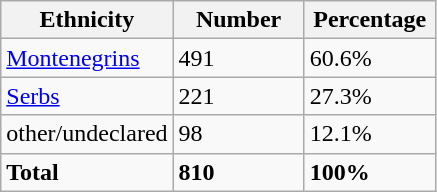<table class="wikitable">
<tr>
<th width="100px">Ethnicity</th>
<th width="80px">Number</th>
<th width="80px">Percentage</th>
</tr>
<tr>
<td><a href='#'>Montenegrins</a></td>
<td>491</td>
<td>60.6%</td>
</tr>
<tr>
<td><a href='#'>Serbs</a></td>
<td>221</td>
<td>27.3%</td>
</tr>
<tr>
<td>other/undeclared</td>
<td>98</td>
<td>12.1%</td>
</tr>
<tr>
<td><strong>Total</strong></td>
<td><strong>810</strong></td>
<td><strong>100%</strong></td>
</tr>
</table>
